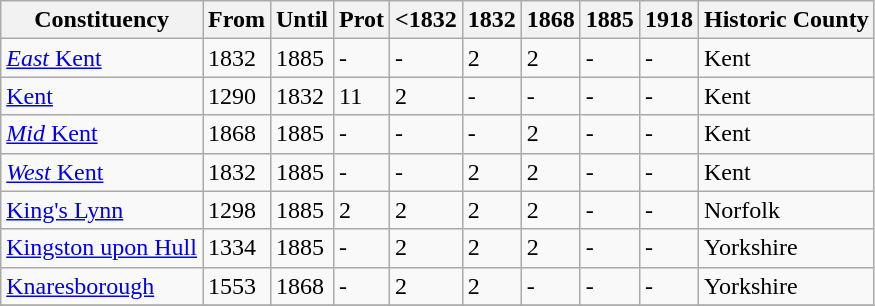<table class="wikitable">
<tr>
<th>Constituency</th>
<th>From</th>
<th>Until</th>
<th>Prot</th>
<th><1832</th>
<th>1832</th>
<th>1868</th>
<th>1885</th>
<th>1918</th>
<th>Historic County</th>
</tr>
<tr>
<td><a href='#'><em>East</em> Kent</a></td>
<td>1832</td>
<td>1885</td>
<td>-</td>
<td>-</td>
<td>2</td>
<td>2</td>
<td>-</td>
<td>-</td>
<td>Kent</td>
</tr>
<tr>
<td><a href='#'>Kent</a></td>
<td>1290</td>
<td>1832</td>
<td>11</td>
<td>2</td>
<td>-</td>
<td>-</td>
<td>-</td>
<td>-</td>
<td>Kent</td>
</tr>
<tr>
<td><a href='#'><em>Mid</em> Kent</a></td>
<td>1868</td>
<td>1885</td>
<td>-</td>
<td>-</td>
<td>-</td>
<td>2</td>
<td>-</td>
<td>-</td>
<td>Kent</td>
</tr>
<tr>
<td><a href='#'><em>West</em> Kent</a></td>
<td>1832</td>
<td>1885</td>
<td>-</td>
<td>-</td>
<td>2</td>
<td>2</td>
<td>-</td>
<td>-</td>
<td>Kent</td>
</tr>
<tr>
<td><a href='#'>King's Lynn</a></td>
<td>1298</td>
<td>1885</td>
<td>2</td>
<td>2</td>
<td>2</td>
<td>2</td>
<td>-</td>
<td>-</td>
<td>Norfolk</td>
</tr>
<tr>
<td><a href='#'>Kingston upon Hull</a></td>
<td>1334</td>
<td>1885</td>
<td>-</td>
<td>2</td>
<td>2</td>
<td>2</td>
<td>-</td>
<td>-</td>
<td>Yorkshire</td>
</tr>
<tr>
<td><a href='#'>Knaresborough</a></td>
<td>1553</td>
<td>1868</td>
<td>-</td>
<td>2</td>
<td>2</td>
<td>-</td>
<td>-</td>
<td>-</td>
<td>Yorkshire</td>
</tr>
<tr>
</tr>
</table>
